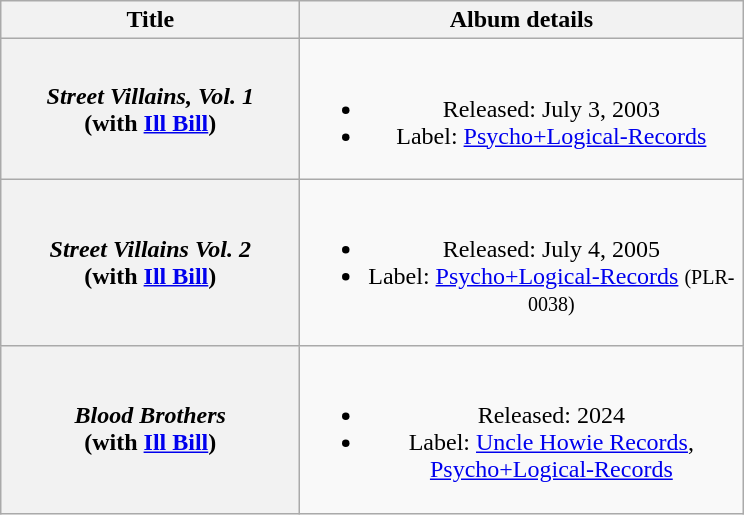<table class="wikitable plainrowheaders" style="text-align:center;">
<tr>
<th scope="col" style="width:12em;">Title</th>
<th scope="col" style="width:18em;">Album details</th>
</tr>
<tr>
<th scope="row"><em>Street Villains, Vol. 1</em><br><span>(with <a href='#'>Ill Bill</a>)</span></th>
<td><br><ul><li>Released: July 3, 2003</li><li>Label: <a href='#'>Psycho+Logical-Records</a></li></ul></td>
</tr>
<tr>
<th scope="row"><em>Street Villains Vol. 2</em><br><span>(with <a href='#'>Ill Bill</a>)</span></th>
<td><br><ul><li>Released: July 4, 2005</li><li>Label: <a href='#'>Psycho+Logical-Records</a> <small>(PLR-0038)</small></li></ul></td>
</tr>
<tr>
<th scope="row"><em>Blood Brothers</em><br><span>(with <a href='#'>Ill Bill</a>)</span></th>
<td><br><ul><li>Released: 2024</li><li>Label: <a href='#'>Uncle Howie Records</a>, <a href='#'>Psycho+Logical-Records</a></li></ul></td>
</tr>
</table>
